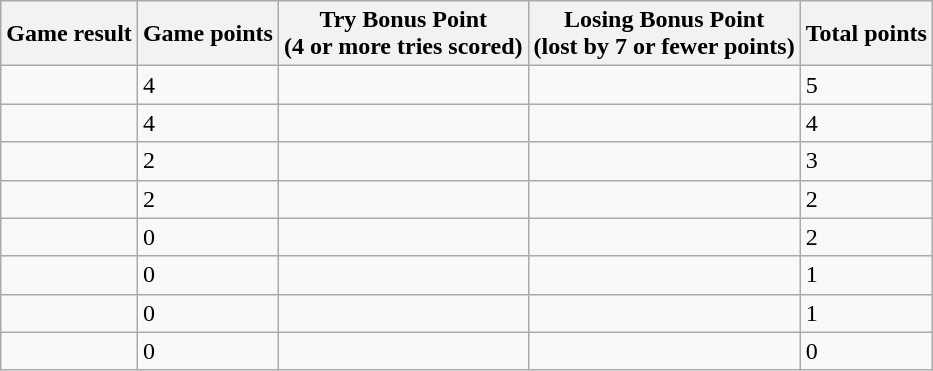<table class="wikitable defaultcenter">
<tr>
<th>Game result</th>
<th>Game points</th>
<th>Try Bonus Point<br>(4 or more tries scored)</th>
<th>Losing Bonus Point<br>(lost by 7 or fewer points)</th>
<th>Total points</th>
</tr>
<tr>
<td></td>
<td>4</td>
<td></td>
<td></td>
<td>5</td>
</tr>
<tr>
<td></td>
<td>4</td>
<td></td>
<td></td>
<td>4</td>
</tr>
<tr>
<td></td>
<td>2</td>
<td></td>
<td></td>
<td>3</td>
</tr>
<tr>
<td></td>
<td>2</td>
<td></td>
<td></td>
<td>2</td>
</tr>
<tr>
<td></td>
<td>0</td>
<td></td>
<td></td>
<td>2</td>
</tr>
<tr>
<td></td>
<td>0</td>
<td></td>
<td></td>
<td>1</td>
</tr>
<tr>
<td></td>
<td>0</td>
<td></td>
<td></td>
<td>1</td>
</tr>
<tr>
<td></td>
<td>0</td>
<td></td>
<td></td>
<td>0</td>
</tr>
</table>
